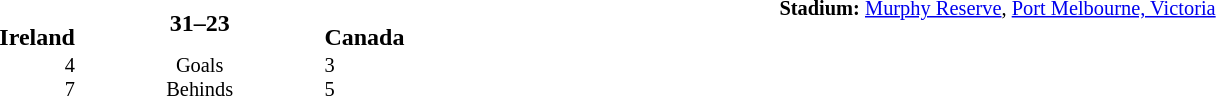<table style="width: 100%; background: transparent;" cellspacing="0">
<tr>
<td align=center valign=top rowspan=3 width=15%></td>
</tr>
<tr>
<td width=24% align=right><br><strong>Ireland</strong></td>
<td align=center width=13%><strong>31–23</strong></td>
<td width=24%><br><strong>Canada</strong></td>
<td style=font-size:85% rowspan=2 valign=top><strong>Stadium:</strong> <a href='#'>Murphy Reserve</a>, <a href='#'>Port Melbourne, Victoria</a></td>
</tr>
<tr style=font-size:85%>
<td align=right valign=top>4<br> 7</td>
<td align=center valign=top>Goals <br>Behinds</td>
<td valign=top>3<br> 5</td>
</tr>
</table>
